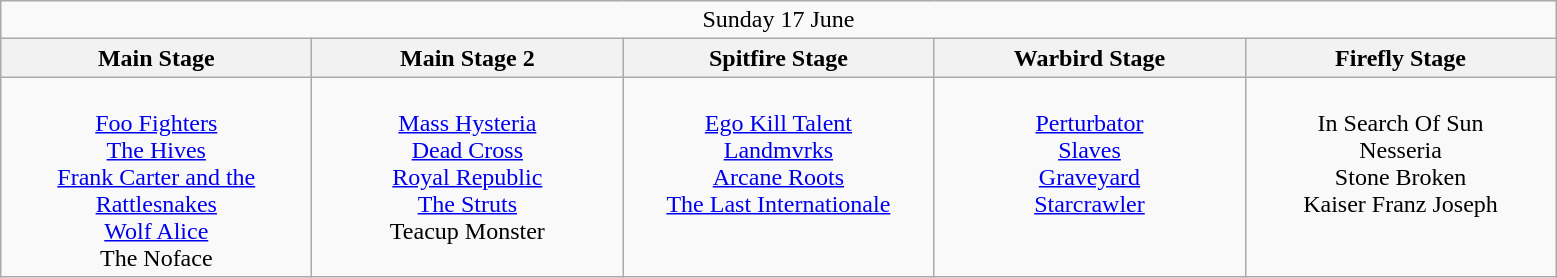<table class="wikitable">
<tr>
<td colspan="5" style="text-align:center;">Sunday 17 June</td>
</tr>
<tr>
<th>Main Stage</th>
<th>Main Stage 2</th>
<th>Spitfire Stage</th>
<th>Warbird Stage</th>
<th>Firefly Stage</th>
</tr>
<tr>
<td style="text-align:center; vertical-align:top; width:200px;"><br><a href='#'>Foo Fighters</a><br>
<a href='#'>The Hives</a> <br>
<a href='#'>Frank Carter and the Rattlesnakes</a> <br>
<a href='#'>Wolf Alice</a> <br>
The Noface <br></td>
<td style="text-align:center; vertical-align:top; width:200px;"><br><a href='#'>Mass Hysteria</a> <br>
<a href='#'>Dead Cross</a> <br>
<a href='#'>Royal Republic</a> <br>
<a href='#'>The Struts</a> <br>
Teacup Monster <br></td>
<td style="text-align:center; vertical-align:top; width:200px;"><br><a href='#'>Ego Kill Talent</a> <br>
<a href='#'>Landmvrks</a> <br>
<a href='#'>Arcane Roots</a> <br>
<a href='#'>The Last Internationale</a> <br></td>
<td style="text-align:center; vertical-align:top; width:200px;"><br><a href='#'>Perturbator</a> <br>
<a href='#'>Slaves</a> <br>
<a href='#'>Graveyard</a> <br>
<a href='#'>Starcrawler</a> <br></td>
<td style="text-align:center; vertical-align:top; width:200px;"><br>In Search Of Sun <br>
Nesseria <br>
Stone Broken <br>
Kaiser Franz Joseph <br></td>
</tr>
</table>
